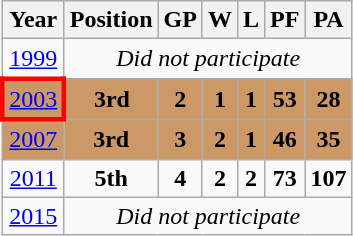<table class="wikitable" style="text-align: center;">
<tr>
<th>Year</th>
<th>Position</th>
<th>GP</th>
<th>W</th>
<th>L</th>
<th>PF</th>
<th>PA</th>
</tr>
<tr>
<td> <a href='#'>1999</a></td>
<td colspan=6><em>Did not participate</em></td>
</tr>
<tr bgcolor=#cc9966>
<td style="border:3px solid red"> <a href='#'>2003</a></td>
<td><strong>3rd</strong></td>
<td><strong>2</strong></td>
<td><strong>1</strong></td>
<td><strong>1</strong></td>
<td><strong>53</strong></td>
<td><strong>28</strong></td>
</tr>
<tr bgcolor=#cc9966>
<td> <a href='#'>2007</a></td>
<td><strong>3rd</strong></td>
<td><strong>3</strong></td>
<td><strong>2</strong></td>
<td><strong>1</strong></td>
<td><strong>46</strong></td>
<td><strong>35</strong></td>
</tr>
<tr>
<td> <a href='#'>2011</a></td>
<td><strong>5th</strong></td>
<td><strong>4</strong></td>
<td><strong>2</strong></td>
<td><strong>2</strong></td>
<td><strong>73</strong></td>
<td><strong>107</strong></td>
</tr>
<tr>
<td> <a href='#'>2015</a></td>
<td colspan=6><em>Did not participate</em></td>
</tr>
</table>
